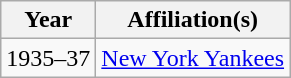<table class=wikitable>
<tr>
<th>Year</th>
<th>Affiliation(s)</th>
</tr>
<tr>
<td>1935–37</td>
<td><a href='#'>New York Yankees</a></td>
</tr>
</table>
